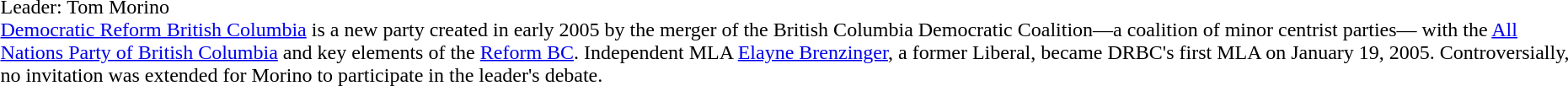<table>
<tr>
<td> </td>
<td><br>Leader: Tom Morino<br><a href='#'>Democratic Reform British Columbia</a> is a new party created in early 2005 by the merger of the British Columbia Democratic Coalition—a coalition of minor centrist parties— with the <a href='#'>All Nations Party of British Columbia</a> and key elements of the <a href='#'>Reform BC</a>. Independent MLA <a href='#'>Elayne Brenzinger</a>, a former Liberal, became DRBC's first MLA on January 19, 2005.  Controversially, no invitation was extended for Morino to participate in the leader's debate.</td>
</tr>
</table>
